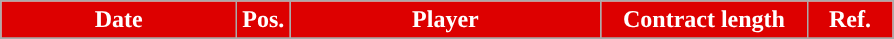<table class="wikitable" style="text-align:center;">
<tr>
<th style="background:#DD0000; color:#FFFFFF; width:150px;">Date</th>
<th style="background:#DD0000; color:#FFFFFF; width:20px;">Pos.</th>
<th style="background:#DD0000; color:#FFFFFF; width:200px;">Player</th>
<th style="background:#DD0000; color:#FFFFFF; width:130px;">Contract length</th>
<th style="background:#DD0000; color:#FFFFFF; width:50px;">Ref.</th>
</tr>
<tr>
</tr>
</table>
